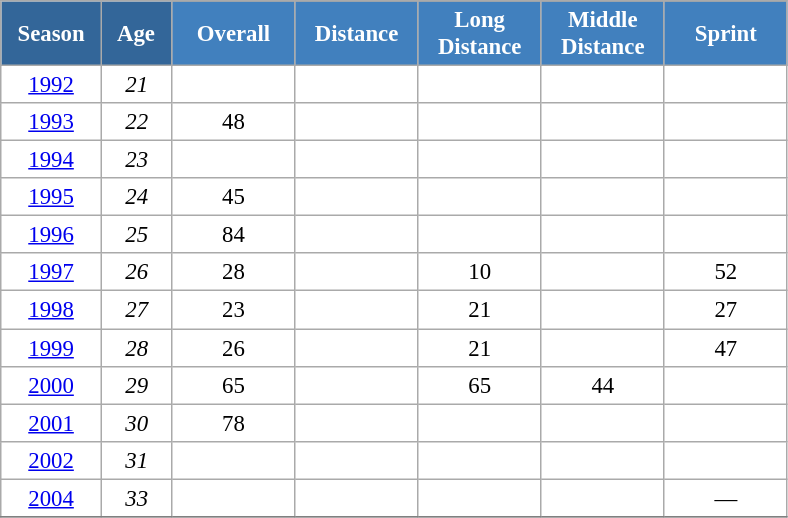<table class="wikitable" style="font-size:95%; text-align:center; border:grey solid 1px; border-collapse:collapse; background:#ffffff;">
<tr>
<th style="background-color:#369; color:white; width:60px;" rowspan="2"> Season </th>
<th style="background-color:#369; color:white; width:40px;" rowspan="2"> Age </th>
</tr>
<tr>
<th style="background-color:#4180be; color:white; width:75px;">Overall</th>
<th style="background-color:#4180be; color:white; width:75px;">Distance</th>
<th style="background-color:#4180be; color:white; width:75px;">Long Distance</th>
<th style="background-color:#4180be; color:white; width:75px;">Middle Distance</th>
<th style="background-color:#4180be; color:white; width:75px;">Sprint</th>
</tr>
<tr>
<td><a href='#'>1992</a></td>
<td><em>21</em></td>
<td></td>
<td></td>
<td></td>
<td></td>
<td></td>
</tr>
<tr>
<td><a href='#'>1993</a></td>
<td><em>22</em></td>
<td>48</td>
<td></td>
<td></td>
<td></td>
<td></td>
</tr>
<tr>
<td><a href='#'>1994</a></td>
<td><em>23</em></td>
<td></td>
<td></td>
<td></td>
<td></td>
<td></td>
</tr>
<tr>
<td><a href='#'>1995</a></td>
<td><em>24</em></td>
<td>45</td>
<td></td>
<td></td>
<td></td>
<td></td>
</tr>
<tr>
<td><a href='#'>1996</a></td>
<td><em>25</em></td>
<td>84</td>
<td></td>
<td></td>
<td></td>
<td></td>
</tr>
<tr>
<td><a href='#'>1997</a></td>
<td><em>26</em></td>
<td>28</td>
<td></td>
<td>10</td>
<td></td>
<td>52</td>
</tr>
<tr>
<td><a href='#'>1998</a></td>
<td><em>27</em></td>
<td>23</td>
<td></td>
<td>21</td>
<td></td>
<td>27</td>
</tr>
<tr>
<td><a href='#'>1999</a></td>
<td><em>28</em></td>
<td>26</td>
<td></td>
<td>21</td>
<td></td>
<td>47</td>
</tr>
<tr>
<td><a href='#'>2000</a></td>
<td><em>29</em></td>
<td>65</td>
<td></td>
<td>65</td>
<td>44</td>
<td></td>
</tr>
<tr>
<td><a href='#'>2001</a></td>
<td><em>30</em></td>
<td>78</td>
<td></td>
<td></td>
<td></td>
<td></td>
</tr>
<tr>
<td><a href='#'>2002</a></td>
<td><em>31</em></td>
<td></td>
<td></td>
<td></td>
<td></td>
<td></td>
</tr>
<tr>
<td><a href='#'>2004</a></td>
<td><em>33</em></td>
<td></td>
<td></td>
<td></td>
<td></td>
<td>—</td>
</tr>
<tr>
</tr>
</table>
